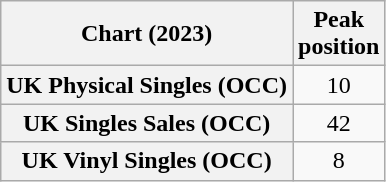<table class="wikitable sortable plainrowheaders" style="text-align:center;">
<tr>
<th scope="col">Chart (2023)</th>
<th scope="col">Peak<br>position</th>
</tr>
<tr>
<th scope="row">UK Physical Singles (OCC)</th>
<td>10</td>
</tr>
<tr>
<th scope="row">UK Singles Sales (OCC)</th>
<td>42</td>
</tr>
<tr>
<th scope="row">UK Vinyl Singles (OCC)</th>
<td>8</td>
</tr>
</table>
